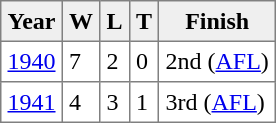<table class="toccolours" border="1" cellpadding="4" cellspacing="2" style="border-collapse: collapse;">
<tr bgcolor="#efefef">
<th>Year</th>
<th>W</th>
<th>L</th>
<th>T</th>
<th>Finish</th>
</tr>
<tr>
<td><a href='#'>1940</a></td>
<td>7</td>
<td>2</td>
<td>0</td>
<td>2nd (<a href='#'>AFL</a>)</td>
</tr>
<tr>
<td><a href='#'>1941</a></td>
<td>4</td>
<td>3</td>
<td>1</td>
<td>3rd (<a href='#'>AFL</a>)</td>
</tr>
</table>
